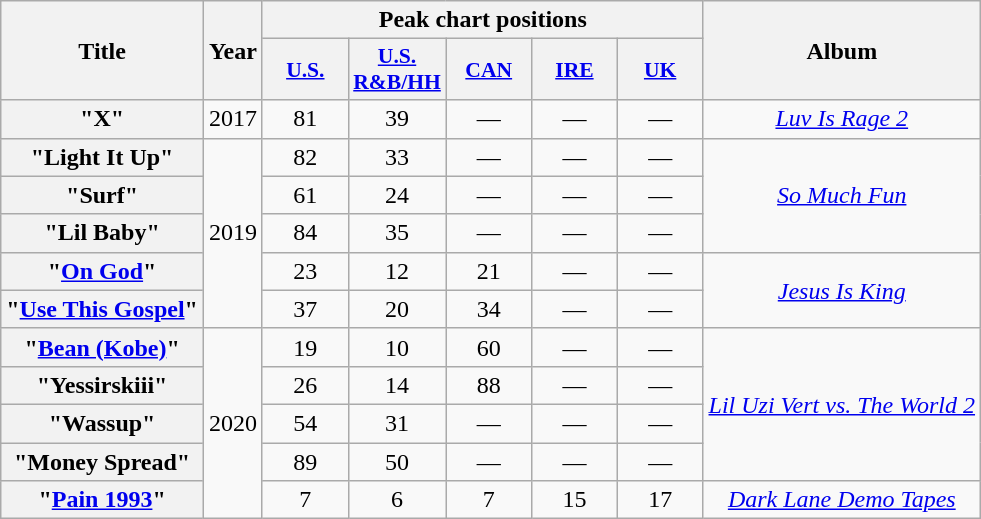<table class="wikitable plainrowheaders" style="text-align:center;">
<tr>
<th rowspan="2">Title</th>
<th rowspan="2">Year</th>
<th colspan="5">Peak chart positions</th>
<th rowspan="2">Album</th>
</tr>
<tr>
<th scope="col" style="width:3.5em;font-size:90%;"><a href='#'>U.S.</a></th>
<th scope="col" style="width:3.5em;font-size:90%;"><a href='#'>U.S.<br>R&B/HH</a></th>
<th scope="col" style="width:3.5em;font-size:90%;"><a href='#'>CAN</a></th>
<th scope="col" style="width:3.5em;font-size:90%;"><a href='#'>IRE</a></th>
<th scope="col" style="width:3.5em;font-size:90%;"><a href='#'>UK</a></th>
</tr>
<tr>
<th scope="row">"X"<br></th>
<td>2017</td>
<td>81</td>
<td>39</td>
<td>—</td>
<td>—</td>
<td>—</td>
<td><em><a href='#'>Luv Is Rage 2</a></em></td>
</tr>
<tr>
<th scope="row">"Light It Up"<br></th>
<td rowspan="5">2019</td>
<td>82</td>
<td>33</td>
<td>—</td>
<td>—</td>
<td>—</td>
<td rowspan="3"><em><a href='#'>So Much Fun</a></em></td>
</tr>
<tr>
<th scope="row">"Surf"<br></th>
<td>61</td>
<td>24</td>
<td>—</td>
<td>—</td>
<td>—</td>
</tr>
<tr>
<th scope="row">"Lil Baby"<br></th>
<td>84</td>
<td>35</td>
<td>—</td>
<td>—</td>
<td>—</td>
</tr>
<tr>
<th scope="row">"<a href='#'>On God</a>"<br></th>
<td>23</td>
<td>12</td>
<td>21</td>
<td>—</td>
<td>—</td>
<td rowspan="2"><em><a href='#'>Jesus Is King</a></em></td>
</tr>
<tr>
<th scope="row">"<a href='#'>Use This Gospel</a>"<br></th>
<td>37</td>
<td>20</td>
<td>34</td>
<td>—</td>
<td>—</td>
</tr>
<tr>
<th scope="row">"<a href='#'>Bean (Kobe)</a>"<br></th>
<td rowspan="5">2020</td>
<td>19</td>
<td>10</td>
<td>60</td>
<td>—</td>
<td>—</td>
<td rowspan="4"><em><a href='#'>Lil Uzi Vert vs. The World 2</a></em></td>
</tr>
<tr>
<th scope="row">"Yessirskiii"<br></th>
<td>26</td>
<td>14</td>
<td>88</td>
<td>—</td>
<td>—</td>
</tr>
<tr>
<th scope="row">"Wassup"<br></th>
<td>54</td>
<td>31</td>
<td>—</td>
<td>—</td>
<td>—</td>
</tr>
<tr>
<th scope="row">"Money Spread"<br></th>
<td>89</td>
<td>50</td>
<td>—</td>
<td>—</td>
<td>—</td>
</tr>
<tr>
<th scope="row">"<a href='#'>Pain 1993</a>"<br></th>
<td>7</td>
<td>6</td>
<td>7</td>
<td>15</td>
<td>17</td>
<td><em><a href='#'>Dark Lane Demo Tapes</a></em></td>
</tr>
</table>
